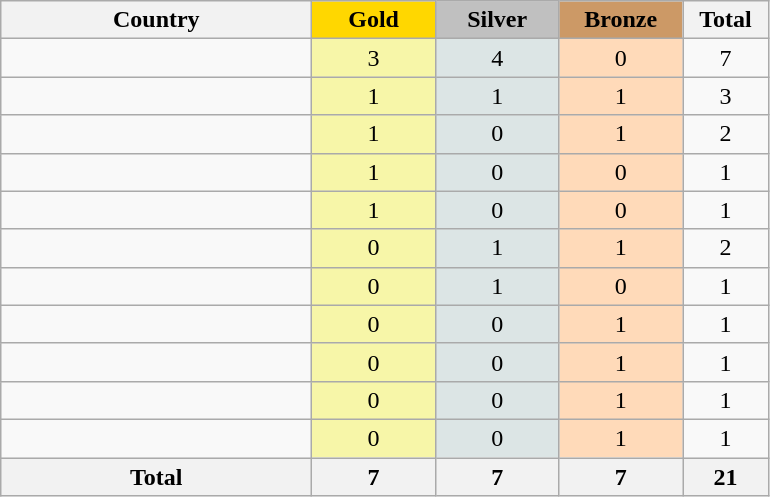<table class="wikitable" style="text-align:center;">
<tr>
<th width="200">Country</th>
<th width="75" style="background-color:gold"> Gold</th>
<th width="75" style="background-color:silver"> Silver</th>
<th width="75" style="background-color:#cc9966"> Bronze</th>
<th width="50">Total</th>
</tr>
<tr>
<td style="text-align:left;"></td>
<td style="background-color:#F7F6A8;">3</td>
<td style="background-color:#DCE5E5;">4</td>
<td style="background-color:#FFDAB9;">0</td>
<td>7</td>
</tr>
<tr>
<td style="text-align:left;"></td>
<td style="background-color:#F7F6A8;">1</td>
<td style="background-color:#DCE5E5;">1</td>
<td style="background-color:#FFDAB9;">1</td>
<td>3</td>
</tr>
<tr>
<td style="text-align:left;"></td>
<td style="background-color:#F7F6A8;">1</td>
<td style="background-color:#DCE5E5;">0</td>
<td style="background-color:#FFDAB9;">1</td>
<td>2</td>
</tr>
<tr>
<td style="text-align:left;"></td>
<td style="background-color:#F7F6A8;">1</td>
<td style="background-color:#DCE5E5;">0</td>
<td style="background-color:#FFDAB9;">0</td>
<td>1</td>
</tr>
<tr>
<td style="text-align:left;"></td>
<td style="background-color:#F7F6A8;">1</td>
<td style="background-color:#DCE5E5;">0</td>
<td style="background-color:#FFDAB9;">0</td>
<td>1</td>
</tr>
<tr>
<td style="text-align:left;"></td>
<td style="background-color:#F7F6A8;">0</td>
<td style="background-color:#DCE5E5;">1</td>
<td style="background-color:#FFDAB9;">1</td>
<td>2</td>
</tr>
<tr>
<td style="text-align:left;"></td>
<td style="background-color:#F7F6A8;">0</td>
<td style="background-color:#DCE5E5;">1</td>
<td style="background-color:#FFDAB9;">0</td>
<td>1</td>
</tr>
<tr>
<td style="text-align:left;"></td>
<td style="background-color:#F7F6A8;">0</td>
<td style="background-color:#DCE5E5;">0</td>
<td style="background-color:#FFDAB9;">1</td>
<td>1</td>
</tr>
<tr>
<td style="text-align:left;"></td>
<td style="background-color:#F7F6A8;">0</td>
<td style="background-color:#DCE5E5;">0</td>
<td style="background-color:#FFDAB9;">1</td>
<td>1</td>
</tr>
<tr>
<td style="text-align:left;"></td>
<td style="background-color:#F7F6A8;">0</td>
<td style="background-color:#DCE5E5;">0</td>
<td style="background-color:#FFDAB9;">1</td>
<td>1</td>
</tr>
<tr>
<td style="text-align:left;"></td>
<td style="background-color:#F7F6A8;">0</td>
<td style="background-color:#DCE5E5;">0</td>
<td style="background-color:#FFDAB9;">1</td>
<td>1</td>
</tr>
<tr>
<th>Total</th>
<th>7</th>
<th>7</th>
<th>7</th>
<th>21</th>
</tr>
</table>
